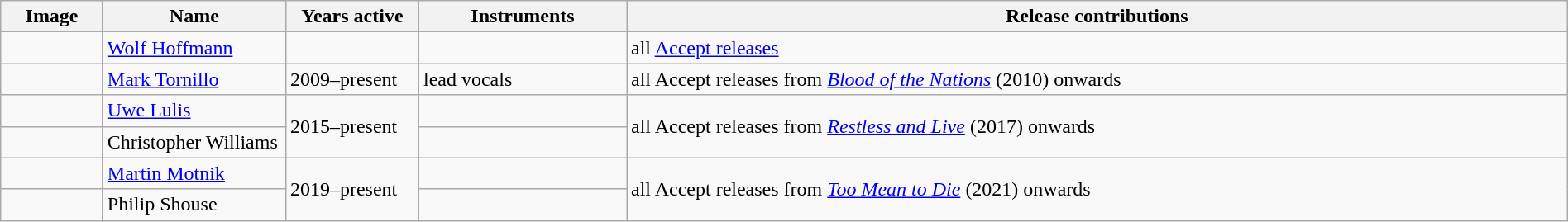<table class="wikitable" border="1" width=100%>
<tr>
<th width="75">Image</th>
<th width="140">Name</th>
<th width="100">Years active</th>
<th width="160">Instruments</th>
<th>Release contributions</th>
</tr>
<tr>
<td></td>
<td><a href='#'>Wolf Hoffmann</a></td>
<td></td>
<td></td>
<td>all <a href='#'>Accept releases</a></td>
</tr>
<tr>
<td></td>
<td><a href='#'>Mark Tornillo</a></td>
<td>2009–present</td>
<td>lead vocals</td>
<td>all Accept releases from <em><a href='#'>Blood of the Nations</a></em> (2010) onwards</td>
</tr>
<tr>
<td></td>
<td><a href='#'>Uwe Lulis</a></td>
<td rowspan="2">2015–present</td>
<td></td>
<td rowspan="2">all Accept releases from <em><a href='#'>Restless and Live</a></em> (2017) onwards</td>
</tr>
<tr>
<td></td>
<td>Christopher Williams</td>
<td></td>
</tr>
<tr>
<td></td>
<td><a href='#'>Martin Motnik</a></td>
<td rowspan="2">2019–present</td>
<td></td>
<td rowspan="2">all Accept releases from <em><a href='#'>Too Mean to Die</a></em> (2021) onwards</td>
</tr>
<tr>
<td></td>
<td>Philip Shouse</td>
<td></td>
</tr>
</table>
